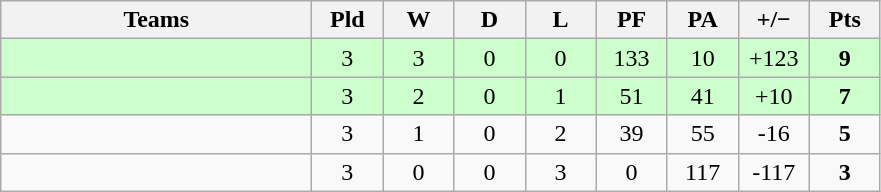<table class="wikitable" style="text-align: center;">
<tr>
<th width="200">Teams</th>
<th width="40">Pld</th>
<th width="40">W</th>
<th width="40">D</th>
<th width="40">L</th>
<th width="40">PF</th>
<th width="40">PA</th>
<th width="40">+/−</th>
<th width="40">Pts</th>
</tr>
<tr bgcolor=#ccffcc>
<td align=left></td>
<td>3</td>
<td>3</td>
<td>0</td>
<td>0</td>
<td>133</td>
<td>10</td>
<td>+123</td>
<td><strong>9</strong></td>
</tr>
<tr bgcolor=#ccffcc>
<td align=left></td>
<td>3</td>
<td>2</td>
<td>0</td>
<td>1</td>
<td>51</td>
<td>41</td>
<td>+10</td>
<td><strong>7</strong></td>
</tr>
<tr>
<td align=left></td>
<td>3</td>
<td>1</td>
<td>0</td>
<td>2</td>
<td>39</td>
<td>55</td>
<td>-16</td>
<td><strong>5</strong></td>
</tr>
<tr>
<td align=left></td>
<td>3</td>
<td>0</td>
<td>0</td>
<td>3</td>
<td>0</td>
<td>117</td>
<td>-117</td>
<td><strong>3</strong></td>
</tr>
</table>
